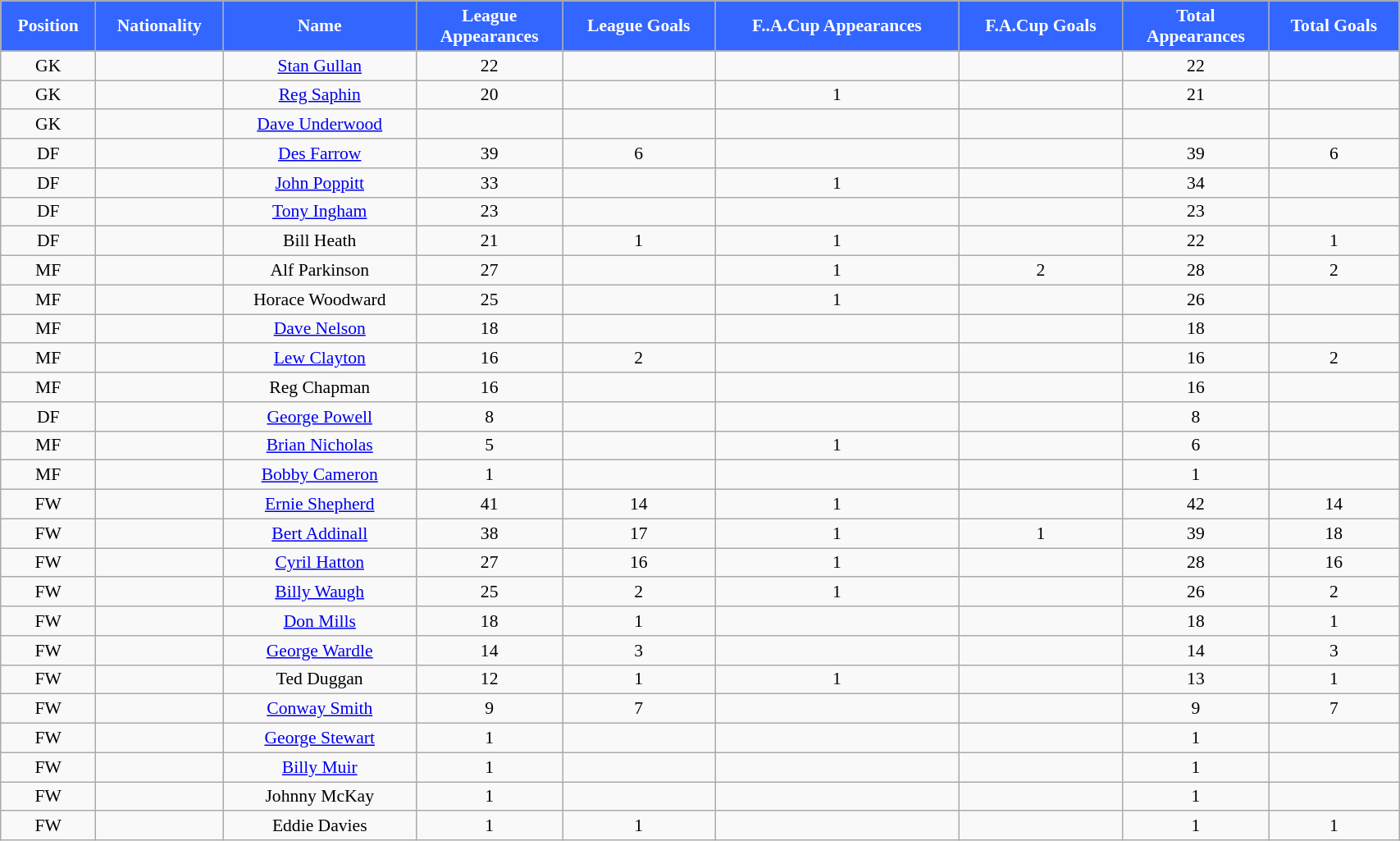<table class="wikitable" style="text-align:center; font-size:90%; width:90%;">
<tr>
<th style="background:#3366ff; color:#FFFFFF; text-align:center;">Position</th>
<th style="background:#3366ff; color:#FFFFFF; text-align:center;">Nationality</th>
<th style="background:#3366ff; color:#FFFFFF; text-align:center;"><strong>Name</strong></th>
<th style="background:#3366ff; color:#FFFFFF; text-align:center;">League<br>Appearances</th>
<th style="background:#3366ff; color:#FFFFFF; text-align:center;">League Goals</th>
<th style="background:#3366ff; color:#FFFFFF; text-align:center;">F..A.Cup Appearances</th>
<th style="background:#3366ff; color:#FFFFFF; text-align:center;">F.A.Cup Goals</th>
<th style="background:#3366ff; color:#FFFFFF; text-align:center;">Total<br>Appearances</th>
<th style="background:#3366ff; color:#FFFFFF; text-align:center;">Total Goals</th>
</tr>
<tr>
<td>GK</td>
<td></td>
<td><a href='#'>Stan Gullan</a></td>
<td>22</td>
<td></td>
<td></td>
<td></td>
<td>22</td>
<td></td>
</tr>
<tr>
<td>GK</td>
<td></td>
<td><a href='#'>Reg Saphin</a></td>
<td>20</td>
<td></td>
<td>1</td>
<td></td>
<td>21</td>
<td></td>
</tr>
<tr>
<td>GK</td>
<td></td>
<td><a href='#'>Dave Underwood</a></td>
<td></td>
<td></td>
<td></td>
<td></td>
<td></td>
<td></td>
</tr>
<tr>
<td>DF</td>
<td></td>
<td><a href='#'>Des Farrow</a></td>
<td>39</td>
<td>6</td>
<td></td>
<td></td>
<td>39</td>
<td>6</td>
</tr>
<tr>
<td>DF</td>
<td></td>
<td><a href='#'>John Poppitt</a></td>
<td>33</td>
<td></td>
<td>1</td>
<td></td>
<td>34</td>
<td></td>
</tr>
<tr>
<td>DF</td>
<td></td>
<td><a href='#'>Tony Ingham</a></td>
<td>23</td>
<td></td>
<td></td>
<td></td>
<td>23</td>
<td></td>
</tr>
<tr>
<td>DF</td>
<td></td>
<td>Bill Heath</td>
<td>21</td>
<td>1</td>
<td>1</td>
<td></td>
<td>22</td>
<td>1</td>
</tr>
<tr>
<td>MF</td>
<td></td>
<td>Alf Parkinson</td>
<td>27</td>
<td></td>
<td>1</td>
<td>2</td>
<td>28</td>
<td>2</td>
</tr>
<tr>
<td>MF</td>
<td></td>
<td>Horace Woodward</td>
<td>25</td>
<td></td>
<td>1</td>
<td></td>
<td>26</td>
<td></td>
</tr>
<tr>
<td>MF</td>
<td></td>
<td><a href='#'>Dave Nelson</a></td>
<td>18</td>
<td></td>
<td></td>
<td></td>
<td>18</td>
<td></td>
</tr>
<tr>
<td>MF</td>
<td></td>
<td><a href='#'>Lew Clayton</a></td>
<td>16</td>
<td>2</td>
<td></td>
<td></td>
<td>16</td>
<td>2</td>
</tr>
<tr>
<td>MF</td>
<td></td>
<td>Reg Chapman</td>
<td>16</td>
<td></td>
<td></td>
<td></td>
<td>16</td>
<td></td>
</tr>
<tr>
<td>DF</td>
<td></td>
<td><a href='#'>George Powell</a></td>
<td>8</td>
<td></td>
<td></td>
<td></td>
<td>8</td>
<td></td>
</tr>
<tr>
<td>MF</td>
<td></td>
<td><a href='#'>Brian Nicholas</a></td>
<td>5</td>
<td></td>
<td>1</td>
<td></td>
<td>6</td>
<td></td>
</tr>
<tr>
<td>MF</td>
<td></td>
<td><a href='#'>Bobby Cameron</a></td>
<td>1</td>
<td></td>
<td></td>
<td></td>
<td>1</td>
<td></td>
</tr>
<tr>
<td>FW</td>
<td></td>
<td><a href='#'>Ernie Shepherd</a></td>
<td>41</td>
<td>14</td>
<td>1</td>
<td></td>
<td>42</td>
<td>14</td>
</tr>
<tr>
<td>FW</td>
<td></td>
<td><a href='#'>Bert Addinall</a></td>
<td>38</td>
<td>17</td>
<td>1</td>
<td>1</td>
<td>39</td>
<td>18</td>
</tr>
<tr>
<td>FW</td>
<td></td>
<td><a href='#'>Cyril Hatton</a></td>
<td>27</td>
<td>16</td>
<td>1</td>
<td></td>
<td>28</td>
<td>16</td>
</tr>
<tr>
<td>FW</td>
<td></td>
<td><a href='#'>Billy Waugh</a></td>
<td>25</td>
<td>2</td>
<td>1</td>
<td></td>
<td>26</td>
<td>2</td>
</tr>
<tr>
<td>FW</td>
<td></td>
<td><a href='#'>Don Mills</a></td>
<td>18</td>
<td>1</td>
<td></td>
<td></td>
<td>18</td>
<td>1</td>
</tr>
<tr>
<td>FW</td>
<td></td>
<td><a href='#'>George Wardle</a></td>
<td>14</td>
<td>3</td>
<td></td>
<td></td>
<td>14</td>
<td>3</td>
</tr>
<tr>
<td>FW</td>
<td></td>
<td>Ted Duggan</td>
<td>12</td>
<td>1</td>
<td>1</td>
<td></td>
<td>13</td>
<td>1</td>
</tr>
<tr>
<td>FW</td>
<td></td>
<td><a href='#'>Conway Smith</a></td>
<td>9</td>
<td>7</td>
<td></td>
<td></td>
<td>9</td>
<td>7</td>
</tr>
<tr>
<td>FW</td>
<td></td>
<td><a href='#'>George Stewart</a></td>
<td>1</td>
<td></td>
<td></td>
<td></td>
<td>1</td>
<td></td>
</tr>
<tr>
<td>FW</td>
<td></td>
<td><a href='#'>Billy Muir</a></td>
<td>1</td>
<td></td>
<td></td>
<td></td>
<td>1</td>
<td></td>
</tr>
<tr>
<td>FW</td>
<td></td>
<td>Johnny McKay</td>
<td>1</td>
<td></td>
<td></td>
<td></td>
<td>1</td>
<td></td>
</tr>
<tr>
<td>FW</td>
<td></td>
<td>Eddie Davies</td>
<td>1</td>
<td>1</td>
<td></td>
<td></td>
<td>1</td>
<td>1</td>
</tr>
</table>
